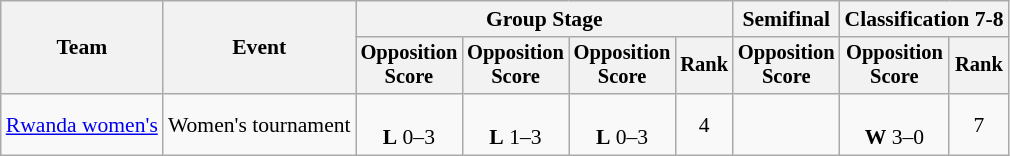<table class="wikitable" style="font-size:90%;text-align:center">
<tr>
<th rowspan="2">Team</th>
<th rowspan="2">Event</th>
<th colspan="4">Group Stage</th>
<th>Semifinal</th>
<th colspan="2">Classification 7-8</th>
</tr>
<tr style="font-size:95%">
<th>Opposition<br>Score</th>
<th>Opposition<br>Score</th>
<th>Opposition<br>Score</th>
<th>Rank</th>
<th>Opposition<br>Score</th>
<th>Opposition<br>Score</th>
<th>Rank</th>
</tr>
<tr>
<td align=left><a href='#'>Rwanda women's</a></td>
<td align=left>Women's tournament</td>
<td><br><strong>L</strong> 0–3</td>
<td><br><strong>L</strong> 1–3</td>
<td><br><strong>L</strong> 0–3</td>
<td>4</td>
<td></td>
<td><br><strong>W</strong> 3–0</td>
<td>7</td>
</tr>
</table>
